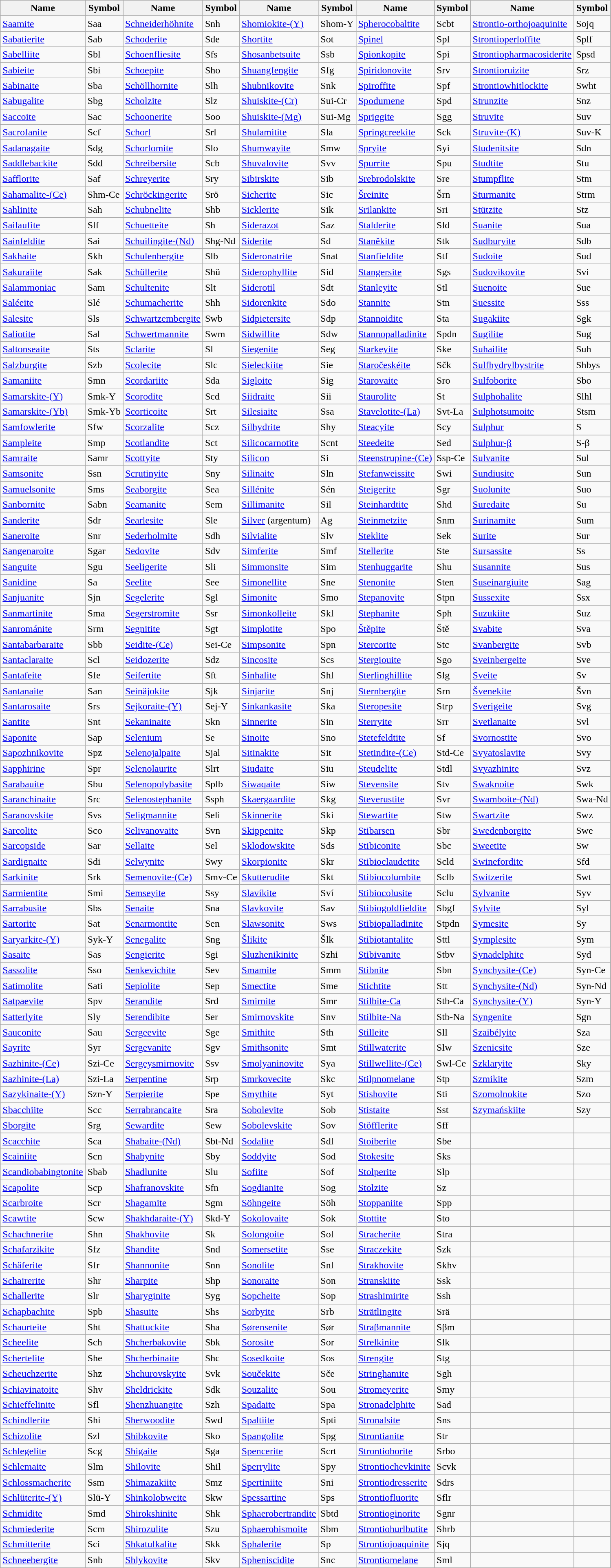<table class="wikitable">
<tr>
<th>Name</th>
<th>Symbol</th>
<th>Name</th>
<th>Symbol</th>
<th>Name</th>
<th>Symbol</th>
<th>Name</th>
<th>Symbol</th>
<th>Name</th>
<th>Symbol</th>
</tr>
<tr>
<td><a href='#'>Saamite</a></td>
<td>Saa</td>
<td><a href='#'>Schneiderhöhnite</a></td>
<td>Snh</td>
<td><a href='#'>Shomiokite-(Y)</a></td>
<td>Shom-Y</td>
<td><a href='#'>Spherocobaltite</a></td>
<td>Scbt</td>
<td><a href='#'>Strontio-orthojoaquinite</a></td>
<td>Sojq</td>
</tr>
<tr>
<td><a href='#'>Sabatierite</a></td>
<td>Sab</td>
<td><a href='#'>Schoderite</a></td>
<td>Sde</td>
<td><a href='#'>Shortite</a></td>
<td>Sot</td>
<td><a href='#'>Spinel</a></td>
<td>Spl</td>
<td><a href='#'>Strontioperloffite</a></td>
<td>Splf</td>
</tr>
<tr>
<td><a href='#'>Sabelliite</a></td>
<td>Sbl</td>
<td><a href='#'>Schoenfliesite</a></td>
<td>Sfs</td>
<td><a href='#'>Shosanbetsuite</a></td>
<td>Ssb</td>
<td><a href='#'>Spionkopite</a></td>
<td>Spi</td>
<td><a href='#'>Strontiopharmacosiderite</a></td>
<td>Spsd</td>
</tr>
<tr>
<td><a href='#'>Sabieite</a></td>
<td>Sbi</td>
<td><a href='#'>Schoepite</a></td>
<td>Sho</td>
<td><a href='#'>Shuangfengite</a></td>
<td>Sfg</td>
<td><a href='#'>Spiridonovite</a></td>
<td>Srv</td>
<td><a href='#'>Strontioruizite</a></td>
<td>Srz</td>
</tr>
<tr>
<td><a href='#'>Sabinaite</a></td>
<td>Sba</td>
<td><a href='#'>Schöllhornite</a></td>
<td>Slh</td>
<td><a href='#'>Shubnikovite</a></td>
<td>Snk</td>
<td><a href='#'>Spiroffite</a></td>
<td>Spf</td>
<td><a href='#'>Strontiowhitlockite</a></td>
<td>Swht</td>
</tr>
<tr>
<td><a href='#'>Sabugalite</a></td>
<td>Sbg</td>
<td><a href='#'>Scholzite</a></td>
<td>Slz</td>
<td><a href='#'>Shuiskite-(Cr)</a></td>
<td>Sui-Cr</td>
<td><a href='#'>Spodumene</a></td>
<td>Spd</td>
<td><a href='#'>Strunzite</a></td>
<td>Snz</td>
</tr>
<tr>
<td><a href='#'>Saccoite</a></td>
<td>Sac</td>
<td><a href='#'>Schoonerite</a></td>
<td>Soo</td>
<td><a href='#'>Shuiskite-(Mg)</a></td>
<td>Sui-Mg</td>
<td><a href='#'>Spriggite</a></td>
<td>Sgg</td>
<td><a href='#'>Struvite</a></td>
<td>Suv</td>
</tr>
<tr>
<td><a href='#'>Sacrofanite</a></td>
<td>Scf</td>
<td><a href='#'>Schorl</a></td>
<td>Srl</td>
<td><a href='#'>Shulamitite</a></td>
<td>Sla</td>
<td><a href='#'>Springcreekite</a></td>
<td>Sck</td>
<td><a href='#'>Struvite-(K)</a></td>
<td>Suv-K</td>
</tr>
<tr>
<td><a href='#'>Sadanagaite</a></td>
<td>Sdg</td>
<td><a href='#'>Schorlomite</a></td>
<td>Slo</td>
<td><a href='#'>Shumwayite</a></td>
<td>Smw</td>
<td><a href='#'>Spryite</a></td>
<td>Syi</td>
<td><a href='#'>Studenitsite</a></td>
<td>Sdn</td>
</tr>
<tr>
<td><a href='#'>Saddlebackite</a></td>
<td>Sdd</td>
<td><a href='#'>Schreibersite</a></td>
<td>Scb</td>
<td><a href='#'>Shuvalovite</a></td>
<td>Svv</td>
<td><a href='#'>Spurrite</a></td>
<td>Spu</td>
<td><a href='#'>Studtite</a></td>
<td>Stu</td>
</tr>
<tr>
<td><a href='#'>Safflorite</a></td>
<td>Saf</td>
<td><a href='#'>Schreyerite</a></td>
<td>Sry</td>
<td><a href='#'>Sibirskite</a></td>
<td>Sib</td>
<td><a href='#'>Srebrodolskite</a></td>
<td>Sre</td>
<td><a href='#'>Stumpflite</a></td>
<td>Stm</td>
</tr>
<tr>
<td><a href='#'>Sahamalite-(Ce)</a></td>
<td>Shm-Ce</td>
<td><a href='#'>Schröckingerite</a></td>
<td>Srö</td>
<td><a href='#'>Sicherite</a></td>
<td>Sic</td>
<td><a href='#'>Šreinite</a></td>
<td>Šrn</td>
<td><a href='#'>Sturmanite</a></td>
<td>Strm</td>
</tr>
<tr>
<td><a href='#'>Sahlinite</a></td>
<td>Sah</td>
<td><a href='#'>Schubnelite</a></td>
<td>Shb</td>
<td><a href='#'>Sicklerite</a></td>
<td>Sik</td>
<td><a href='#'>Srilankite</a></td>
<td>Sri</td>
<td><a href='#'>Stützite</a></td>
<td>Stz</td>
</tr>
<tr>
<td><a href='#'>Sailaufite</a></td>
<td>Slf</td>
<td><a href='#'>Schuetteite</a></td>
<td>Sh</td>
<td><a href='#'>Siderazot</a></td>
<td>Saz</td>
<td><a href='#'>Stalderite</a></td>
<td>Sld</td>
<td><a href='#'>Suanite</a></td>
<td>Sua</td>
</tr>
<tr>
<td><a href='#'>Sainfeldite</a></td>
<td>Sai</td>
<td><a href='#'>Schuilingite-(Nd)</a></td>
<td>Shg-Nd</td>
<td><a href='#'>Siderite</a></td>
<td>Sd</td>
<td><a href='#'>Staněkite</a></td>
<td>Stk</td>
<td><a href='#'>Sudburyite</a></td>
<td>Sdb</td>
</tr>
<tr>
<td><a href='#'>Sakhaite</a></td>
<td>Skh</td>
<td><a href='#'>Schulenbergite</a></td>
<td>Slb</td>
<td><a href='#'>Sideronatrite</a></td>
<td>Snat</td>
<td><a href='#'>Stanfieldite</a></td>
<td>Stf</td>
<td><a href='#'>Sudoite</a></td>
<td>Sud</td>
</tr>
<tr>
<td><a href='#'>Sakuraiite</a></td>
<td>Sak</td>
<td><a href='#'>Schüllerite</a></td>
<td>Shü</td>
<td><a href='#'>Siderophyllite</a></td>
<td>Sid</td>
<td><a href='#'>Stangersite</a></td>
<td>Sgs</td>
<td><a href='#'>Sudovikovite</a></td>
<td>Svi</td>
</tr>
<tr>
<td><a href='#'>Salammoniac</a></td>
<td>Sam</td>
<td><a href='#'>Schultenite</a></td>
<td>Slt</td>
<td><a href='#'>Siderotil</a></td>
<td>Sdt</td>
<td><a href='#'>Stanleyite</a></td>
<td>Stl</td>
<td><a href='#'>Suenoite</a></td>
<td>Sue</td>
</tr>
<tr>
<td><a href='#'>Saléeite</a></td>
<td>Slé</td>
<td><a href='#'>Schumacherite</a></td>
<td>Shh</td>
<td><a href='#'>Sidorenkite</a></td>
<td>Sdo</td>
<td><a href='#'>Stannite</a></td>
<td>Stn</td>
<td><a href='#'>Suessite</a></td>
<td>Sss</td>
</tr>
<tr>
<td><a href='#'>Salesite</a></td>
<td>Sls</td>
<td><a href='#'>Schwartzembergite</a></td>
<td>Swb</td>
<td><a href='#'>Sidpietersite</a></td>
<td>Sdp</td>
<td><a href='#'>Stannoidite</a></td>
<td>Sta</td>
<td><a href='#'>Sugakiite</a></td>
<td>Sgk</td>
</tr>
<tr>
<td><a href='#'>Saliotite</a></td>
<td>Sal</td>
<td><a href='#'>Schwertmannite</a></td>
<td>Swm</td>
<td><a href='#'>Sidwillite</a></td>
<td>Sdw</td>
<td><a href='#'>Stannopalladinite</a></td>
<td>Spdn</td>
<td><a href='#'>Sugilite</a></td>
<td>Sug</td>
</tr>
<tr>
<td><a href='#'>Saltonseaite</a></td>
<td>Sts</td>
<td><a href='#'>Sclarite</a></td>
<td>Sl</td>
<td><a href='#'>Siegenite</a></td>
<td>Seg</td>
<td><a href='#'>Starkeyite</a></td>
<td>Ske</td>
<td><a href='#'>Suhailite</a></td>
<td>Suh</td>
</tr>
<tr>
<td><a href='#'>Salzburgite</a></td>
<td>Szb</td>
<td><a href='#'>Scolecite</a></td>
<td>Slc</td>
<td><a href='#'>Sieleckiite</a></td>
<td>Sie</td>
<td><a href='#'>Staročeskéite</a></td>
<td>Sčk</td>
<td><a href='#'>Sulfhydrylbystrite</a></td>
<td>Shbys</td>
</tr>
<tr>
<td><a href='#'>Samaniite</a></td>
<td>Smn</td>
<td><a href='#'>Scordariite</a></td>
<td>Sda</td>
<td><a href='#'>Sigloite</a></td>
<td>Sig</td>
<td><a href='#'>Starovaite</a></td>
<td>Sro</td>
<td><a href='#'>Sulfoborite</a></td>
<td>Sbo</td>
</tr>
<tr>
<td><a href='#'>Samarskite-(Y)</a></td>
<td>Smk-Y</td>
<td><a href='#'>Scorodite</a></td>
<td>Scd</td>
<td><a href='#'>Siidraite</a></td>
<td>Sii</td>
<td><a href='#'>Staurolite</a></td>
<td>St</td>
<td><a href='#'>Sulphohalite</a></td>
<td>Slhl</td>
</tr>
<tr>
<td><a href='#'>Samarskite-(Yb)</a></td>
<td>Smk-Yb</td>
<td><a href='#'>Scorticoite</a></td>
<td>Srt</td>
<td><a href='#'>Silesiaite</a></td>
<td>Ssa</td>
<td><a href='#'>Stavelotite-(La)</a></td>
<td>Svt-La</td>
<td><a href='#'>Sulphotsumoite</a></td>
<td>Stsm</td>
</tr>
<tr>
<td><a href='#'>Samfowlerite</a></td>
<td>Sfw</td>
<td><a href='#'>Scorzalite</a></td>
<td>Scz</td>
<td><a href='#'>Silhydrite</a></td>
<td>Shy</td>
<td><a href='#'>Steacyite</a></td>
<td>Scy</td>
<td><a href='#'>Sulphur</a></td>
<td>S</td>
</tr>
<tr>
<td><a href='#'>Sampleite</a></td>
<td>Smp</td>
<td><a href='#'>Scotlandite</a></td>
<td>Sct</td>
<td><a href='#'>Silicocarnotite</a></td>
<td>Scnt</td>
<td><a href='#'>Steedeite</a></td>
<td>Sed</td>
<td><a href='#'>Sulphur-β</a></td>
<td>S-β</td>
</tr>
<tr>
<td><a href='#'>Samraite</a></td>
<td>Samr</td>
<td><a href='#'>Scottyite</a></td>
<td>Sty</td>
<td><a href='#'>Silicon</a></td>
<td>Si</td>
<td><a href='#'>Steenstrupine-(Ce)</a></td>
<td>Ssp-Ce</td>
<td><a href='#'>Sulvanite</a></td>
<td>Sul</td>
</tr>
<tr>
<td><a href='#'>Samsonite</a></td>
<td>Ssn</td>
<td><a href='#'>Scrutinyite</a></td>
<td>Sny</td>
<td><a href='#'>Silinaite</a></td>
<td>Sln</td>
<td><a href='#'>Stefanweissite</a></td>
<td>Swi</td>
<td><a href='#'>Sundiusite</a></td>
<td>Sun</td>
</tr>
<tr>
<td><a href='#'>Samuelsonite</a></td>
<td>Sms</td>
<td><a href='#'>Seaborgite</a></td>
<td>Sea</td>
<td><a href='#'>Sillénite</a></td>
<td>Sén</td>
<td><a href='#'>Steigerite</a></td>
<td>Sgr</td>
<td><a href='#'>Suolunite</a></td>
<td>Suo</td>
</tr>
<tr>
<td><a href='#'>Sanbornite</a></td>
<td>Sabn</td>
<td><a href='#'>Seamanite</a></td>
<td>Sem</td>
<td><a href='#'>Sillimanite</a></td>
<td>Sil</td>
<td><a href='#'>Steinhardtite</a></td>
<td>Shd</td>
<td><a href='#'>Suredaite</a></td>
<td>Su</td>
</tr>
<tr>
<td><a href='#'>Sanderite</a></td>
<td>Sdr</td>
<td><a href='#'>Searlesite</a></td>
<td>Sle</td>
<td><a href='#'>Silver</a> (argentum)</td>
<td>Ag</td>
<td><a href='#'>Steinmetzite</a></td>
<td>Snm</td>
<td><a href='#'>Surinamite</a></td>
<td>Sum</td>
</tr>
<tr>
<td><a href='#'>Saneroite</a></td>
<td>Snr</td>
<td><a href='#'>Sederholmite</a></td>
<td>Sdh</td>
<td><a href='#'>Silvialite</a></td>
<td>Slv</td>
<td><a href='#'>Steklite</a></td>
<td>Sek</td>
<td><a href='#'>Surite</a></td>
<td>Sur</td>
</tr>
<tr>
<td><a href='#'>Sangenaroite</a></td>
<td>Sgar</td>
<td><a href='#'>Sedovite</a></td>
<td>Sdv</td>
<td><a href='#'>Simferite</a></td>
<td>Smf</td>
<td><a href='#'>Stellerite</a></td>
<td>Ste</td>
<td><a href='#'>Sursassite</a></td>
<td>Ss</td>
</tr>
<tr>
<td><a href='#'>Sanguite</a></td>
<td>Sgu</td>
<td><a href='#'>Seeligerite</a></td>
<td>Sli</td>
<td><a href='#'>Simmonsite</a></td>
<td>Sim</td>
<td><a href='#'>Stenhuggarite</a></td>
<td>Shu</td>
<td><a href='#'>Susannite</a></td>
<td>Sus</td>
</tr>
<tr>
<td><a href='#'>Sanidine</a></td>
<td>Sa</td>
<td><a href='#'>Seelite</a></td>
<td>See</td>
<td><a href='#'>Simonellite</a></td>
<td>Sne</td>
<td><a href='#'>Stenonite</a></td>
<td>Sten</td>
<td><a href='#'>Suseinargiuite</a></td>
<td>Sag</td>
</tr>
<tr>
<td><a href='#'>Sanjuanite</a></td>
<td>Sjn</td>
<td><a href='#'>Segelerite</a></td>
<td>Sgl</td>
<td><a href='#'>Simonite</a></td>
<td>Smo</td>
<td><a href='#'>Stepanovite</a></td>
<td>Stpn</td>
<td><a href='#'>Sussexite</a></td>
<td>Ssx</td>
</tr>
<tr>
<td><a href='#'>Sanmartinite</a></td>
<td>Sma</td>
<td><a href='#'>Segerstromite</a></td>
<td>Ssr</td>
<td><a href='#'>Simonkolleite</a></td>
<td>Skl</td>
<td><a href='#'>Stephanite</a></td>
<td>Sph</td>
<td><a href='#'>Suzukiite</a></td>
<td>Suz</td>
</tr>
<tr>
<td><a href='#'>Sanrománite</a></td>
<td>Srm</td>
<td><a href='#'>Segnitite</a></td>
<td>Sgt</td>
<td><a href='#'>Simplotite</a></td>
<td>Spo</td>
<td><a href='#'>Štěpite</a></td>
<td>Ště</td>
<td><a href='#'>Svabite</a></td>
<td>Sva</td>
</tr>
<tr>
<td><a href='#'>Santabarbaraite</a></td>
<td>Sbb</td>
<td><a href='#'>Seidite-(Ce)</a></td>
<td>Sei-Ce</td>
<td><a href='#'>Simpsonite</a></td>
<td>Spn</td>
<td><a href='#'>Stercorite</a></td>
<td>Stc</td>
<td><a href='#'>Svanbergite</a></td>
<td>Svb</td>
</tr>
<tr>
<td><a href='#'>Santaclaraite</a></td>
<td>Scl</td>
<td><a href='#'>Seidozerite</a></td>
<td>Sdz</td>
<td><a href='#'>Sincosite</a></td>
<td>Scs</td>
<td><a href='#'>Stergiouite</a></td>
<td>Sgo</td>
<td><a href='#'>Sveinbergeite</a></td>
<td>Sve</td>
</tr>
<tr>
<td><a href='#'>Santafeite</a></td>
<td>Sfe</td>
<td><a href='#'>Seifertite</a></td>
<td>Sft</td>
<td><a href='#'>Sinhalite</a></td>
<td>Shl</td>
<td><a href='#'>Sterlinghillite</a></td>
<td>Slg</td>
<td><a href='#'>Sveite</a></td>
<td>Sv</td>
</tr>
<tr>
<td><a href='#'>Santanaite</a></td>
<td>San</td>
<td><a href='#'>Seinäjokite</a></td>
<td>Sjk</td>
<td><a href='#'>Sinjarite</a></td>
<td>Snj</td>
<td><a href='#'>Sternbergite</a></td>
<td>Srn</td>
<td><a href='#'>Švenekite</a></td>
<td>Švn</td>
</tr>
<tr>
<td><a href='#'>Santarosaite</a></td>
<td>Srs</td>
<td><a href='#'>Sejkoraite-(Y)</a></td>
<td>Sej-Y</td>
<td><a href='#'>Sinkankasite</a></td>
<td>Ska</td>
<td><a href='#'>Steropesite</a></td>
<td>Strp</td>
<td><a href='#'>Sverigeite</a></td>
<td>Svg</td>
</tr>
<tr>
<td><a href='#'>Santite</a></td>
<td>Snt</td>
<td><a href='#'>Sekaninaite</a></td>
<td>Skn</td>
<td><a href='#'>Sinnerite</a></td>
<td>Sin</td>
<td><a href='#'>Sterryite</a></td>
<td>Srr</td>
<td><a href='#'>Svetlanaite</a></td>
<td>Svl</td>
</tr>
<tr>
<td><a href='#'>Saponite</a></td>
<td>Sap</td>
<td><a href='#'>Selenium</a></td>
<td>Se</td>
<td><a href='#'>Sinoite</a></td>
<td>Sno</td>
<td><a href='#'>Stetefeldtite</a></td>
<td>Sf</td>
<td><a href='#'>Svornostite</a></td>
<td>Svo</td>
</tr>
<tr>
<td><a href='#'>Sapozhnikovite</a></td>
<td>Spz</td>
<td><a href='#'>Selenojalpaite</a></td>
<td>Sjal</td>
<td><a href='#'>Sitinakite</a></td>
<td>Sit</td>
<td><a href='#'>Stetindite-(Ce)</a></td>
<td>Std-Ce</td>
<td><a href='#'>Svyatoslavite</a></td>
<td>Svy</td>
</tr>
<tr>
<td><a href='#'>Sapphirine</a></td>
<td>Spr</td>
<td><a href='#'>Selenolaurite</a></td>
<td>Slrt</td>
<td><a href='#'>Siudaite</a></td>
<td>Siu</td>
<td><a href='#'>Steudelite</a></td>
<td>Stdl</td>
<td><a href='#'>Svyazhinite</a></td>
<td>Svz</td>
</tr>
<tr>
<td><a href='#'>Sarabauite</a></td>
<td>Sbu</td>
<td><a href='#'>Selenopolybasite</a></td>
<td>Splb</td>
<td><a href='#'>Siwaqaite</a></td>
<td>Siw</td>
<td><a href='#'>Stevensite</a></td>
<td>Stv</td>
<td><a href='#'>Swaknoite</a></td>
<td>Swk</td>
</tr>
<tr>
<td><a href='#'>Saranchinaite</a></td>
<td>Src</td>
<td><a href='#'>Selenostephanite</a></td>
<td>Ssph</td>
<td><a href='#'>Skaergaardite</a></td>
<td>Skg</td>
<td><a href='#'>Steverustite</a></td>
<td>Svr</td>
<td><a href='#'>Swamboite-(Nd)</a></td>
<td>Swa-Nd</td>
</tr>
<tr>
<td><a href='#'>Saranovskite</a></td>
<td>Svs</td>
<td><a href='#'>Seligmannite</a></td>
<td>Seli</td>
<td><a href='#'>Skinnerite</a></td>
<td>Ski</td>
<td><a href='#'>Stewartite</a></td>
<td>Stw</td>
<td><a href='#'>Swartzite</a></td>
<td>Swz</td>
</tr>
<tr>
<td><a href='#'>Sarcolite</a></td>
<td>Sco</td>
<td><a href='#'>Selivanovaite</a></td>
<td>Svn</td>
<td><a href='#'>Skippenite</a></td>
<td>Skp</td>
<td><a href='#'>Stibarsen</a></td>
<td>Sbr</td>
<td><a href='#'>Swedenborgite</a></td>
<td>Swe</td>
</tr>
<tr>
<td><a href='#'>Sarcopside</a></td>
<td>Sar</td>
<td><a href='#'>Sellaite</a></td>
<td>Sel</td>
<td><a href='#'>Sklodowskite</a></td>
<td>Sds</td>
<td><a href='#'>Stibiconite</a></td>
<td>Sbc</td>
<td><a href='#'>Sweetite</a></td>
<td>Sw</td>
</tr>
<tr>
<td><a href='#'>Sardignaite</a></td>
<td>Sdi</td>
<td><a href='#'>Selwynite</a></td>
<td>Swy</td>
<td><a href='#'>Skorpionite</a></td>
<td>Skr</td>
<td><a href='#'>Stibioclaudetite</a></td>
<td>Scld</td>
<td><a href='#'>Swinefordite</a></td>
<td>Sfd</td>
</tr>
<tr>
<td><a href='#'>Sarkinite</a></td>
<td>Srk</td>
<td><a href='#'>Semenovite-(Ce)</a></td>
<td>Smv-Ce</td>
<td><a href='#'>Skutterudite</a></td>
<td>Skt</td>
<td><a href='#'>Stibiocolumbite</a></td>
<td>Sclb</td>
<td><a href='#'>Switzerite</a></td>
<td>Swt</td>
</tr>
<tr>
<td><a href='#'>Sarmientite</a></td>
<td>Smi</td>
<td><a href='#'>Semseyite</a></td>
<td>Ssy</td>
<td><a href='#'>Slavíkite</a></td>
<td>Sví</td>
<td><a href='#'>Stibiocolusite</a></td>
<td>Sclu</td>
<td><a href='#'>Sylvanite</a></td>
<td>Syv</td>
</tr>
<tr>
<td><a href='#'>Sarrabusite</a></td>
<td>Sbs</td>
<td><a href='#'>Senaite</a></td>
<td>Sna</td>
<td><a href='#'>Slavkovite</a></td>
<td>Sav</td>
<td><a href='#'>Stibiogoldfieldite</a></td>
<td>Sbgf</td>
<td><a href='#'>Sylvite</a></td>
<td>Syl</td>
</tr>
<tr>
<td><a href='#'>Sartorite</a></td>
<td>Sat</td>
<td><a href='#'>Senarmontite</a></td>
<td>Sen</td>
<td><a href='#'>Slawsonite</a></td>
<td>Sws</td>
<td><a href='#'>Stibiopalladinite</a></td>
<td>Stpdn</td>
<td><a href='#'>Symesite</a></td>
<td>Sy</td>
</tr>
<tr>
<td><a href='#'>Saryarkite-(Y)</a></td>
<td>Syk-Y</td>
<td><a href='#'>Senegalite</a></td>
<td>Sng</td>
<td><a href='#'>Šlikite</a></td>
<td>Šlk</td>
<td><a href='#'>Stibiotantalite</a></td>
<td>Sttl</td>
<td><a href='#'>Symplesite</a></td>
<td>Sym</td>
</tr>
<tr>
<td><a href='#'>Sasaite</a></td>
<td>Sas</td>
<td><a href='#'>Sengierite</a></td>
<td>Sgi</td>
<td><a href='#'>Sluzhenikinite</a></td>
<td>Szhi</td>
<td><a href='#'>Stibivanite</a></td>
<td>Stbv</td>
<td><a href='#'>Synadelphite</a></td>
<td>Syd</td>
</tr>
<tr>
<td><a href='#'>Sassolite</a></td>
<td>Sso</td>
<td><a href='#'>Senkevichite</a></td>
<td>Sev</td>
<td><a href='#'>Smamite</a></td>
<td>Smm</td>
<td><a href='#'>Stibnite</a></td>
<td>Sbn</td>
<td><a href='#'>Synchysite-(Ce)</a></td>
<td>Syn-Ce</td>
</tr>
<tr>
<td><a href='#'>Satimolite</a></td>
<td>Sati</td>
<td><a href='#'>Sepiolite</a></td>
<td>Sep</td>
<td><a href='#'>Smectite</a></td>
<td>Sme</td>
<td><a href='#'>Stichtite</a></td>
<td>Stt</td>
<td><a href='#'>Synchysite-(Nd)</a></td>
<td>Syn-Nd</td>
</tr>
<tr>
<td><a href='#'>Satpaevite</a></td>
<td>Spv</td>
<td><a href='#'>Serandite</a></td>
<td>Srd</td>
<td><a href='#'>Smirnite</a></td>
<td>Smr</td>
<td><a href='#'>Stilbite-Ca</a></td>
<td>Stb-Ca</td>
<td><a href='#'>Synchysite-(Y)</a></td>
<td>Syn-Y</td>
</tr>
<tr>
<td><a href='#'>Satterlyite</a></td>
<td>Sly</td>
<td><a href='#'>Serendibite</a></td>
<td>Ser</td>
<td><a href='#'>Smirnovskite</a></td>
<td>Snv</td>
<td><a href='#'>Stilbite-Na</a></td>
<td>Stb-Na</td>
<td><a href='#'>Syngenite</a></td>
<td>Sgn</td>
</tr>
<tr>
<td><a href='#'>Sauconite</a></td>
<td>Sau</td>
<td><a href='#'>Sergeevite</a></td>
<td>Sge</td>
<td><a href='#'>Smithite</a></td>
<td>Sth</td>
<td><a href='#'>Stilleite</a></td>
<td>Sll</td>
<td><a href='#'>Szaibélyite</a></td>
<td>Sza</td>
</tr>
<tr>
<td><a href='#'>Sayrite</a></td>
<td>Syr</td>
<td><a href='#'>Sergevanite</a></td>
<td>Sgv</td>
<td><a href='#'>Smithsonite</a></td>
<td>Smt</td>
<td><a href='#'>Stillwaterite</a></td>
<td>Slw</td>
<td><a href='#'>Szenicsite</a></td>
<td>Sze</td>
</tr>
<tr>
<td><a href='#'>Sazhinite-(Ce)</a></td>
<td>Szi-Ce</td>
<td><a href='#'>Sergeysmirnovite</a></td>
<td>Ssv</td>
<td><a href='#'>Smolyaninovite</a></td>
<td>Sya</td>
<td><a href='#'>Stillwellite-(Ce)</a></td>
<td>Swl-Ce</td>
<td><a href='#'>Szklaryite</a></td>
<td>Sky</td>
</tr>
<tr>
<td><a href='#'>Sazhinite-(La)</a></td>
<td>Szi-La</td>
<td><a href='#'>Serpentine</a></td>
<td>Srp</td>
<td><a href='#'>Smrkovecite</a></td>
<td>Skc</td>
<td><a href='#'>Stilpnomelane</a></td>
<td>Stp</td>
<td><a href='#'>Szmikite</a></td>
<td>Szm</td>
</tr>
<tr>
<td><a href='#'>Sazykinaite-(Y)</a></td>
<td>Szn-Y</td>
<td><a href='#'>Serpierite</a></td>
<td>Spe</td>
<td><a href='#'>Smythite</a></td>
<td>Syt</td>
<td><a href='#'>Stishovite</a></td>
<td>Sti</td>
<td><a href='#'>Szomolnokite</a></td>
<td>Szo</td>
</tr>
<tr>
<td><a href='#'>Sbacchiite</a></td>
<td>Scc</td>
<td><a href='#'>Serrabrancaite</a></td>
<td>Sra</td>
<td><a href='#'>Sobolevite</a></td>
<td>Sob</td>
<td><a href='#'>Stistaite</a></td>
<td>Sst</td>
<td><a href='#'>Szymańskiite</a></td>
<td>Szy</td>
</tr>
<tr>
<td><a href='#'>Sborgite</a></td>
<td>Srg</td>
<td><a href='#'>Sewardite</a></td>
<td>Sew</td>
<td><a href='#'>Sobolevskite</a></td>
<td>Sov</td>
<td><a href='#'>Stöfflerite</a></td>
<td>Sff</td>
<td></td>
<td></td>
</tr>
<tr>
<td><a href='#'>Scacchite</a></td>
<td>Sca</td>
<td><a href='#'>Shabaite-(Nd)</a></td>
<td>Sbt-Nd</td>
<td><a href='#'>Sodalite</a></td>
<td>Sdl</td>
<td><a href='#'>Stoiberite</a></td>
<td>Sbe</td>
<td></td>
<td></td>
</tr>
<tr>
<td><a href='#'>Scainiite</a></td>
<td>Scn</td>
<td><a href='#'>Shabynite</a></td>
<td>Sby</td>
<td><a href='#'>Soddyite</a></td>
<td>Sod</td>
<td><a href='#'>Stokesite</a></td>
<td>Sks</td>
<td></td>
<td></td>
</tr>
<tr>
<td><a href='#'>Scandiobabingtonite</a></td>
<td>Sbab</td>
<td><a href='#'>Shadlunite</a></td>
<td>Slu</td>
<td><a href='#'>Sofiite</a></td>
<td>Sof</td>
<td><a href='#'>Stolperite</a></td>
<td>Slp</td>
<td></td>
<td></td>
</tr>
<tr>
<td><a href='#'>Scapolite</a></td>
<td>Scp</td>
<td><a href='#'>Shafranovskite</a></td>
<td>Sfn</td>
<td><a href='#'>Sogdianite</a></td>
<td>Sog</td>
<td><a href='#'>Stolzite</a></td>
<td>Sz</td>
<td></td>
<td></td>
</tr>
<tr>
<td><a href='#'>Scarbroite</a></td>
<td>Scr</td>
<td><a href='#'>Shagamite</a></td>
<td>Sgm</td>
<td><a href='#'>Söhngeite</a></td>
<td>Söh</td>
<td><a href='#'>Stoppaniite</a></td>
<td>Spp</td>
<td></td>
<td></td>
</tr>
<tr>
<td><a href='#'>Scawtite</a></td>
<td>Scw</td>
<td><a href='#'>Shakhdaraite-(Y)</a></td>
<td>Skd-Y</td>
<td><a href='#'>Sokolovaite</a></td>
<td>Sok</td>
<td><a href='#'>Stottite</a></td>
<td>Sto</td>
<td></td>
<td></td>
</tr>
<tr>
<td><a href='#'>Schachnerite</a></td>
<td>Shn</td>
<td><a href='#'>Shakhovite</a></td>
<td>Sk</td>
<td><a href='#'>Solongoite</a></td>
<td>Sol</td>
<td><a href='#'>Stracherite</a></td>
<td>Stra</td>
<td></td>
<td></td>
</tr>
<tr>
<td><a href='#'>Schafarzikite</a></td>
<td>Sfz</td>
<td><a href='#'>Shandite</a></td>
<td>Snd</td>
<td><a href='#'>Somersetite</a></td>
<td>Sse</td>
<td><a href='#'>Straczekite</a></td>
<td>Szk</td>
<td></td>
<td></td>
</tr>
<tr>
<td><a href='#'>Schäferite</a></td>
<td>Sfr</td>
<td><a href='#'>Shannonite</a></td>
<td>Snn</td>
<td><a href='#'>Sonolite</a></td>
<td>Snl</td>
<td><a href='#'>Strakhovite</a></td>
<td>Skhv</td>
<td></td>
<td></td>
</tr>
<tr>
<td><a href='#'>Schairerite</a></td>
<td>Shr</td>
<td><a href='#'>Sharpite</a></td>
<td>Shp</td>
<td><a href='#'>Sonoraite</a></td>
<td>Son</td>
<td><a href='#'>Stranskiite</a></td>
<td>Ssk</td>
<td></td>
<td></td>
</tr>
<tr>
<td><a href='#'>Schallerite</a></td>
<td>Slr</td>
<td><a href='#'>Sharyginite</a></td>
<td>Syg</td>
<td><a href='#'>Sopcheite</a></td>
<td>Sop</td>
<td><a href='#'>Strashimirite</a></td>
<td>Ssh</td>
<td></td>
<td></td>
</tr>
<tr>
<td><a href='#'>Schapbachite</a></td>
<td>Spb</td>
<td><a href='#'>Shasuite</a></td>
<td>Shs</td>
<td><a href='#'>Sorbyite</a></td>
<td>Srb</td>
<td><a href='#'>Strätlingite</a></td>
<td>Srä</td>
<td></td>
<td></td>
</tr>
<tr>
<td><a href='#'>Schaurteite</a></td>
<td>Sht</td>
<td><a href='#'>Shattuckite</a></td>
<td>Sha</td>
<td><a href='#'>Sørensenite</a></td>
<td>Sør</td>
<td><a href='#'>Straβmannite</a></td>
<td>Sβm</td>
<td></td>
<td></td>
</tr>
<tr>
<td><a href='#'>Scheelite</a></td>
<td>Sch</td>
<td><a href='#'>Shcherbakovite</a></td>
<td>Sbk</td>
<td><a href='#'>Sorosite</a></td>
<td>Sor</td>
<td><a href='#'>Strelkinite</a></td>
<td>Slk</td>
<td></td>
<td></td>
</tr>
<tr>
<td><a href='#'>Schertelite</a></td>
<td>She</td>
<td><a href='#'>Shcherbinaite</a></td>
<td>Shc</td>
<td><a href='#'>Sosedkoite</a></td>
<td>Sos</td>
<td><a href='#'>Strengite</a></td>
<td>Stg</td>
<td></td>
<td></td>
</tr>
<tr>
<td><a href='#'>Scheuchzerite</a></td>
<td>Shz</td>
<td><a href='#'>Shchurovskyite</a></td>
<td>Svk</td>
<td><a href='#'>Součekite</a></td>
<td>Sče</td>
<td><a href='#'>Stringhamite</a></td>
<td>Sgh</td>
<td></td>
<td></td>
</tr>
<tr>
<td><a href='#'>Schiavinatoite</a></td>
<td>Shv</td>
<td><a href='#'>Sheldrickite</a></td>
<td>Sdk</td>
<td><a href='#'>Souzalite</a></td>
<td>Sou</td>
<td><a href='#'>Stromeyerite</a></td>
<td>Smy</td>
<td></td>
<td></td>
</tr>
<tr>
<td><a href='#'>Schieffelinite</a></td>
<td>Sfl</td>
<td><a href='#'>Shenzhuangite</a></td>
<td>Szh</td>
<td><a href='#'>Spadaite</a></td>
<td>Spa</td>
<td><a href='#'>Stronadelphite</a></td>
<td>Sad</td>
<td></td>
<td></td>
</tr>
<tr>
<td><a href='#'>Schindlerite</a></td>
<td>Shi</td>
<td><a href='#'>Sherwoodite</a></td>
<td>Swd</td>
<td><a href='#'>Spaltiite</a></td>
<td>Spti</td>
<td><a href='#'>Stronalsite</a></td>
<td>Sns</td>
<td></td>
<td></td>
</tr>
<tr>
<td><a href='#'>Schizolite</a></td>
<td>Szl</td>
<td><a href='#'>Shibkovite</a></td>
<td>Sko</td>
<td><a href='#'>Spangolite</a></td>
<td>Spg</td>
<td><a href='#'>Strontianite</a></td>
<td>Str</td>
<td></td>
<td></td>
</tr>
<tr>
<td><a href='#'>Schlegelite</a></td>
<td>Scg</td>
<td><a href='#'>Shigaite</a></td>
<td>Sga</td>
<td><a href='#'>Spencerite</a></td>
<td>Scrt</td>
<td><a href='#'>Strontioborite</a></td>
<td>Srbo</td>
<td></td>
<td></td>
</tr>
<tr>
<td><a href='#'>Schlemaite</a></td>
<td>Slm</td>
<td><a href='#'>Shilovite</a></td>
<td>Shil</td>
<td><a href='#'>Sperrylite</a></td>
<td>Spy</td>
<td><a href='#'>Strontiochevkinite</a></td>
<td>Scvk</td>
<td></td>
<td></td>
</tr>
<tr>
<td><a href='#'>Schlossmacherite</a></td>
<td>Ssm</td>
<td><a href='#'>Shimazakiite</a></td>
<td>Smz</td>
<td><a href='#'>Spertiniite</a></td>
<td>Sni</td>
<td><a href='#'>Strontiodresserite</a></td>
<td>Sdrs</td>
<td></td>
<td></td>
</tr>
<tr>
<td><a href='#'>Schlüterite-(Y)</a></td>
<td>Slü-Y</td>
<td><a href='#'>Shinkolobweite</a></td>
<td>Skw</td>
<td><a href='#'>Spessartine</a></td>
<td>Sps</td>
<td><a href='#'>Strontiofluorite</a></td>
<td>Sflr</td>
<td></td>
<td></td>
</tr>
<tr>
<td><a href='#'>Schmidite</a></td>
<td>Smd</td>
<td><a href='#'>Shirokshinite</a></td>
<td>Shk</td>
<td><a href='#'>Sphaerobertrandite</a></td>
<td>Sbtd</td>
<td><a href='#'>Strontioginorite</a></td>
<td>Sgnr</td>
<td></td>
<td></td>
</tr>
<tr>
<td><a href='#'>Schmiederite</a></td>
<td>Scm</td>
<td><a href='#'>Shirozulite</a></td>
<td>Szu</td>
<td><a href='#'>Sphaerobismoite</a></td>
<td>Sbm</td>
<td><a href='#'>Strontiohurlbutite</a></td>
<td>Shrb</td>
<td></td>
<td></td>
</tr>
<tr>
<td><a href='#'>Schmitterite</a></td>
<td>Sci</td>
<td><a href='#'>Shkatulkalite</a></td>
<td>Skk</td>
<td><a href='#'>Sphalerite</a></td>
<td>Sp</td>
<td><a href='#'>Strontiojoaquinite</a></td>
<td>Sjq</td>
<td></td>
<td></td>
</tr>
<tr>
<td><a href='#'>Schneebergite</a></td>
<td>Snb</td>
<td><a href='#'>Shlykovite</a></td>
<td>Skv</td>
<td><a href='#'>Spheniscidite</a></td>
<td>Snc</td>
<td><a href='#'>Strontiomelane</a></td>
<td>Sml</td>
<td></td>
<td></td>
</tr>
</table>
